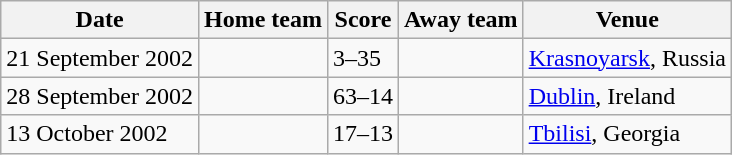<table class="wikitable">
<tr>
<th>Date</th>
<th>Home team</th>
<th>Score</th>
<th>Away team</th>
<th>Venue</th>
</tr>
<tr>
<td>21 September 2002</td>
<td></td>
<td>3–35</td>
<td><strong></strong></td>
<td><a href='#'>Krasnoyarsk</a>, Russia</td>
</tr>
<tr>
<td>28 September 2002</td>
<td><strong></strong></td>
<td>63–14</td>
<td></td>
<td><a href='#'>Dublin</a>, Ireland</td>
</tr>
<tr>
<td>13 October 2002</td>
<td><strong></strong></td>
<td>17–13</td>
<td></td>
<td><a href='#'>Tbilisi</a>, Georgia</td>
</tr>
</table>
